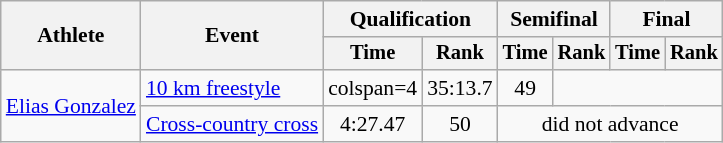<table class="wikitable" style="font-size:90%">
<tr>
<th rowspan="2">Athlete</th>
<th rowspan="2">Event</th>
<th colspan="2">Qualification</th>
<th colspan="2">Semifinal</th>
<th colspan="2">Final</th>
</tr>
<tr style="font-size:95%">
<th>Time</th>
<th>Rank</th>
<th>Time</th>
<th>Rank</th>
<th>Time</th>
<th>Rank</th>
</tr>
<tr align=center>
<td align=left rowspan=2><a href='#'>Elias Gonzalez</a></td>
<td align=left><a href='#'>10 km freestyle</a></td>
<td>colspan=4 </td>
<td>35:13.7</td>
<td>49</td>
</tr>
<tr align=center>
<td align=left><a href='#'>Cross-country cross</a></td>
<td>4:27.47</td>
<td>50</td>
<td colspan=4>did not advance</td>
</tr>
</table>
